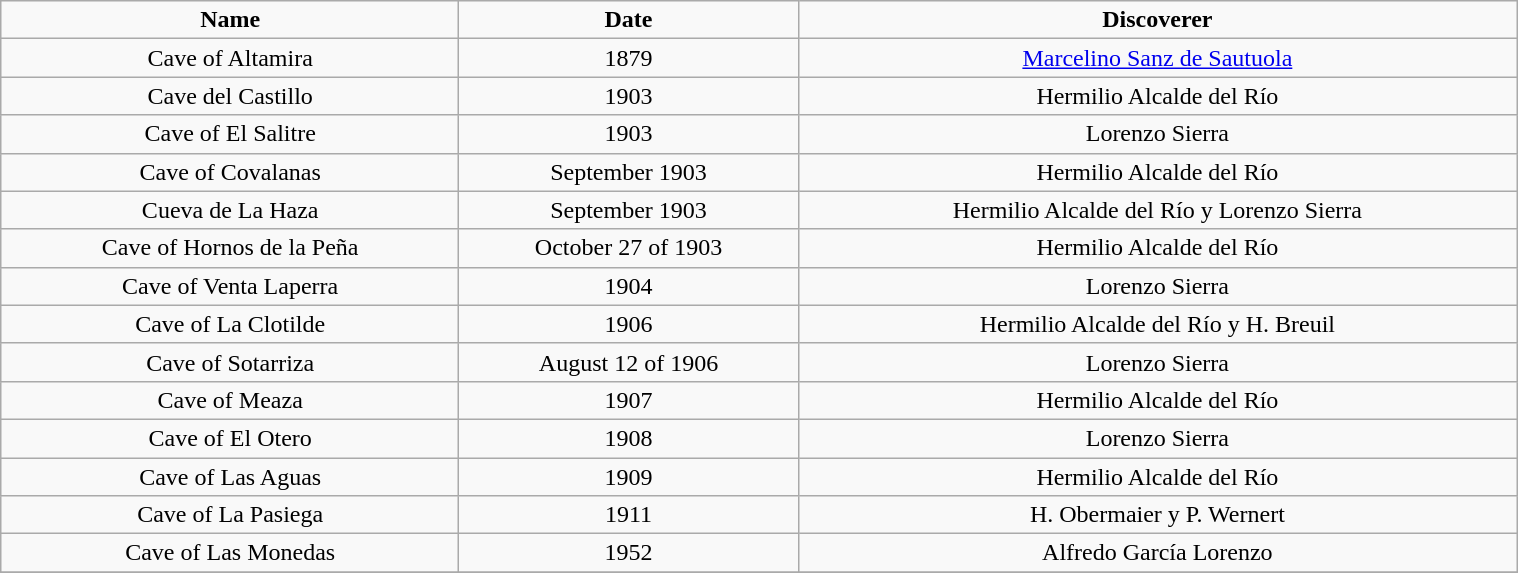<table class="wikitable" style="text-align:center; margin: auto; width:80%">
<tr>
<td><strong>Name</strong></td>
<td><strong>Date</strong></td>
<td><strong>Discoverer</strong></td>
</tr>
<tr>
<td>Cave of Altamira</td>
<td>1879</td>
<td><a href='#'>Marcelino Sanz de Sautuola</a></td>
</tr>
<tr>
<td>Cave del Castillo</td>
<td>1903</td>
<td>Hermilio Alcalde del Río</td>
</tr>
<tr>
<td>Cave of El Salitre</td>
<td>1903</td>
<td>Lorenzo Sierra</td>
</tr>
<tr>
<td>Cave of Covalanas</td>
<td>September 1903</td>
<td>Hermilio Alcalde del Río</td>
</tr>
<tr>
<td>Cueva de La Haza</td>
<td>September 1903</td>
<td>Hermilio Alcalde del Río y Lorenzo Sierra</td>
</tr>
<tr>
<td>Cave of Hornos de la Peña</td>
<td>October 27 of 1903</td>
<td>Hermilio Alcalde del Río</td>
</tr>
<tr>
<td>Cave of Venta Laperra</td>
<td>1904</td>
<td>Lorenzo Sierra</td>
</tr>
<tr>
<td>Cave of La Clotilde</td>
<td>1906</td>
<td>Hermilio Alcalde del Río y H. Breuil</td>
</tr>
<tr>
<td>Cave of Sotarriza</td>
<td>August 12 of 1906</td>
<td>Lorenzo Sierra</td>
</tr>
<tr>
<td>Cave of Meaza</td>
<td>1907</td>
<td>Hermilio Alcalde del Río</td>
</tr>
<tr>
<td>Cave of El Otero</td>
<td>1908</td>
<td>Lorenzo Sierra</td>
</tr>
<tr>
<td>Cave of Las Aguas</td>
<td>1909</td>
<td>Hermilio Alcalde del Río</td>
</tr>
<tr>
<td>Cave of La Pasiega</td>
<td>1911</td>
<td>H. Obermaier y P. Wernert</td>
</tr>
<tr>
<td>Cave of Las Monedas</td>
<td>1952</td>
<td>Alfredo García Lorenzo</td>
</tr>
<tr>
</tr>
</table>
